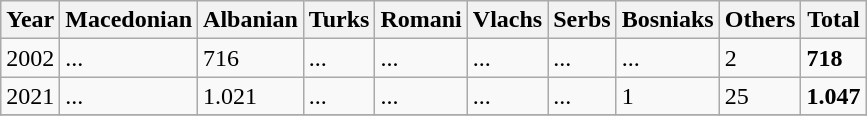<table class="wikitable">
<tr>
<th>Year</th>
<th>Macedonian</th>
<th>Albanian</th>
<th>Turks</th>
<th>Romani</th>
<th>Vlachs</th>
<th>Serbs</th>
<th>Bosniaks</th>
<th><abbr>Others</abbr></th>
<th>Total</th>
</tr>
<tr>
<td>2002</td>
<td>...</td>
<td>716</td>
<td>...</td>
<td>...</td>
<td>...</td>
<td>...</td>
<td>...</td>
<td>2</td>
<td><strong>718</strong></td>
</tr>
<tr>
<td>2021</td>
<td>...</td>
<td>1.021</td>
<td>...</td>
<td>...</td>
<td>...</td>
<td>...</td>
<td>1</td>
<td>25</td>
<td><strong>1.047</strong></td>
</tr>
<tr>
</tr>
</table>
